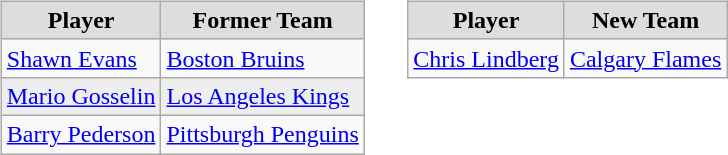<table cellspacing="10">
<tr>
<td valign="top"><br><table class="wikitable">
<tr>
<th style="text-align:center; background:#ddd;">Player</th>
<th style="text-align:center; background:#ddd;">Former Team</th>
</tr>
<tr>
<td><a href='#'>Shawn Evans</a></td>
<td><a href='#'>Boston Bruins</a></td>
</tr>
<tr style="background:#eee;">
<td><a href='#'>Mario Gosselin</a></td>
<td><a href='#'>Los Angeles Kings</a></td>
</tr>
<tr>
<td><a href='#'>Barry Pederson</a></td>
<td><a href='#'>Pittsburgh Penguins</a></td>
</tr>
</table>
</td>
<td valign="top"><br><table class="wikitable">
<tr>
<th style="text-align:center; background:#ddd;">Player</th>
<th style="text-align:center; background:#ddd;">New Team</th>
</tr>
<tr>
<td><a href='#'>Chris Lindberg</a></td>
<td><a href='#'>Calgary Flames</a></td>
</tr>
</table>
</td>
</tr>
</table>
